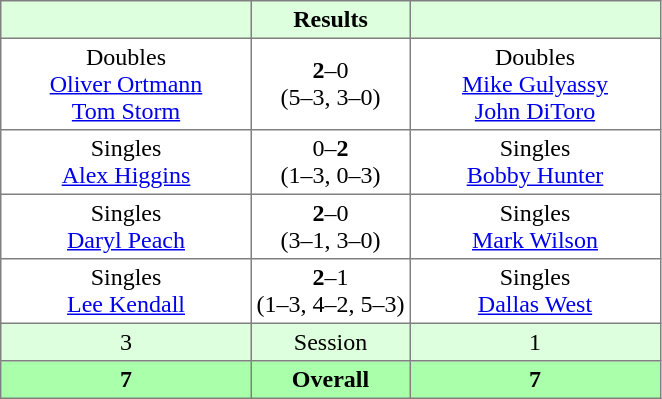<table border="1" cellpadding="3" style="border-collapse: collapse;">
<tr bgcolor="#ddffdd">
<th width="160"></th>
<th>Results</th>
<th width="160"></th>
</tr>
<tr>
<td align="center">Doubles<br><a href='#'>Oliver Ortmann</a><br><a href='#'>Tom Storm</a></td>
<td align="center"><strong>2</strong>–0<br>(5–3, 3–0)</td>
<td align="center">Doubles<br><a href='#'>Mike Gulyassy</a><br><a href='#'>John DiToro</a></td>
</tr>
<tr>
<td align="center">Singles<br><a href='#'>Alex Higgins</a></td>
<td align="center">0–<strong>2</strong><br>(1–3, 0–3)</td>
<td align="center">Singles<br><a href='#'>Bobby Hunter</a></td>
</tr>
<tr>
<td align="center">Singles<br><a href='#'>Daryl Peach</a></td>
<td align="center"><strong>2</strong>–0<br>(3–1, 3–0)</td>
<td align="center">Singles<br><a href='#'>Mark Wilson</a></td>
</tr>
<tr>
<td align="center">Singles<br><a href='#'>Lee Kendall</a></td>
<td align="center"><strong>2</strong>–1<br>(1–3, 4–2, 5–3)</td>
<td align="center">Singles<br><a href='#'>Dallas West</a></td>
</tr>
<tr bgcolor="#ddffdd">
<td align="center">3</td>
<td align="center">Session</td>
<td align="center">1</td>
</tr>
<tr bgcolor="#aaffaa">
<th align="center">7</th>
<th align="center">Overall</th>
<th align="center">7</th>
</tr>
</table>
